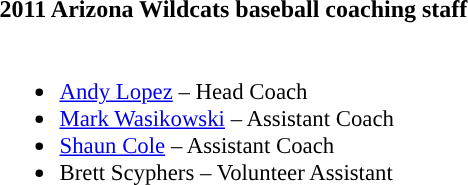<table class="toccolours">
<tr>
<th colspan="9">2011 Arizona Wildcats baseball coaching staff</th>
</tr>
<tr>
<td style="text-align: left; font-size: 95%;" valign="top"><br><ul><li><a href='#'>Andy Lopez</a> – Head Coach</li><li><a href='#'>Mark Wasikowski</a> – Assistant Coach</li><li><a href='#'>Shaun Cole</a> – Assistant Coach</li><li>Brett Scyphers – Volunteer Assistant</li></ul></td>
</tr>
</table>
